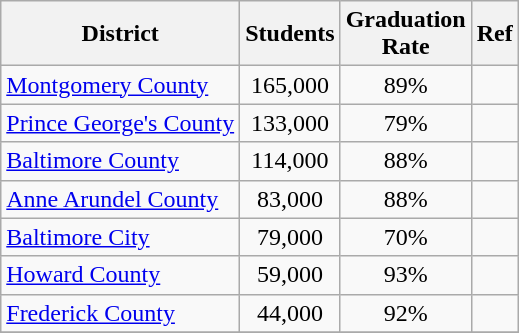<table class="wikitable sortable">
<tr>
<th>District</th>
<th>Students</th>
<th>Graduation <br> Rate</th>
<th>Ref</th>
</tr>
<tr>
<td><a href='#'>Montgomery County</a></td>
<td align=center>165,000</td>
<td align=center>89%</td>
<td></td>
</tr>
<tr>
<td><a href='#'>Prince George's County</a></td>
<td align=center>133,000</td>
<td align=center>79%</td>
<td></td>
</tr>
<tr>
<td><a href='#'>Baltimore County</a></td>
<td align=center>114,000</td>
<td align=center>88%</td>
<td></td>
</tr>
<tr>
<td><a href='#'>Anne Arundel County</a></td>
<td align=center>83,000</td>
<td align=center>88%</td>
<td></td>
</tr>
<tr>
<td><a href='#'>Baltimore City</a></td>
<td align=center>79,000</td>
<td align=center>70%</td>
<td></td>
</tr>
<tr>
<td><a href='#'>Howard County</a></td>
<td align=center>59,000</td>
<td align=center>93%</td>
<td></td>
</tr>
<tr>
<td><a href='#'>Frederick County</a></td>
<td align=center>44,000</td>
<td align=center>92%</td>
<td></td>
</tr>
<tr>
</tr>
</table>
